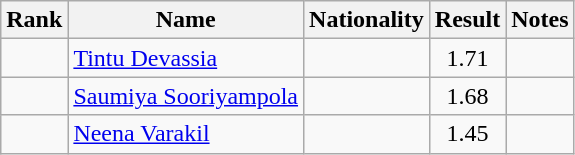<table class="wikitable sortable" style="text-align:center">
<tr>
<th>Rank</th>
<th>Name</th>
<th>Nationality</th>
<th>Result</th>
<th>Notes</th>
</tr>
<tr>
<td></td>
<td align=left><a href='#'>Tintu Devassia</a></td>
<td align=left></td>
<td>1.71</td>
<td></td>
</tr>
<tr>
<td></td>
<td align=left><a href='#'>Saumiya Sooriyampola</a></td>
<td align=left></td>
<td>1.68</td>
<td></td>
</tr>
<tr>
<td></td>
<td align=left><a href='#'>Neena Varakil</a></td>
<td align=left></td>
<td>1.45</td>
<td></td>
</tr>
</table>
